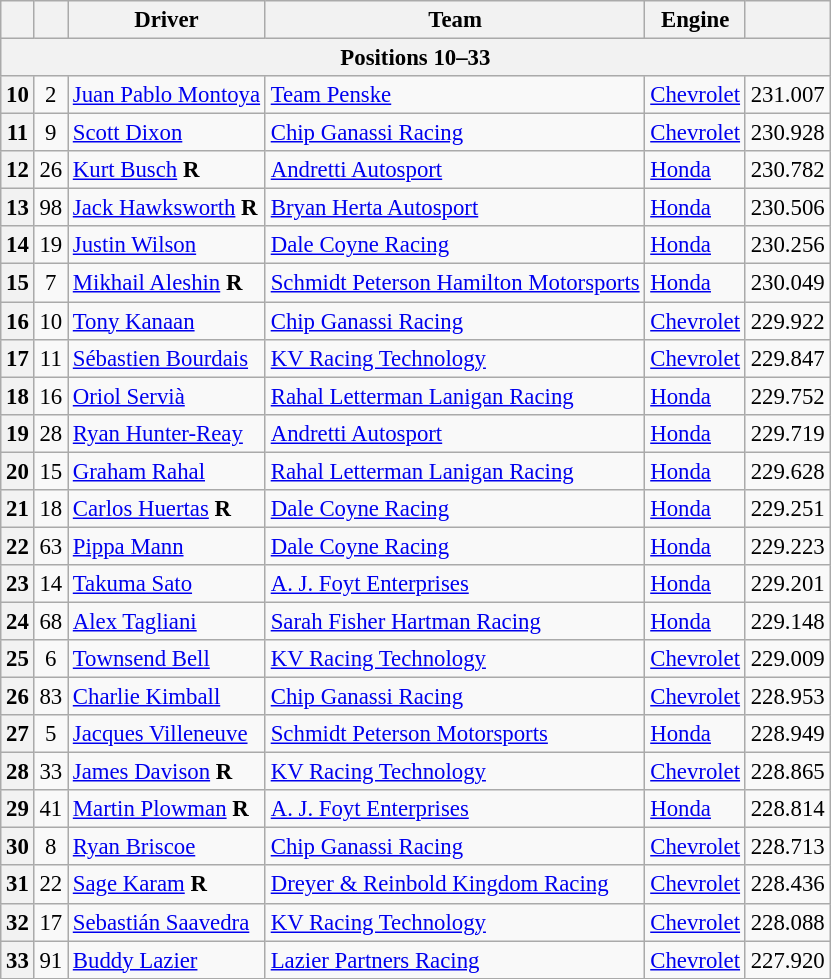<table class="wikitable" style="font-size:95%;">
<tr>
<th></th>
<th></th>
<th>Driver</th>
<th>Team</th>
<th>Engine</th>
<th></th>
</tr>
<tr>
<th colspan=9>Positions 10–33</th>
</tr>
<tr>
<th>10</th>
<td align=center>2</td>
<td> <a href='#'>Juan Pablo Montoya</a></td>
<td><a href='#'>Team Penske</a></td>
<td><a href='#'>Chevrolet</a></td>
<td align=center>231.007</td>
</tr>
<tr>
<th>11</th>
<td align=center>9</td>
<td> <a href='#'>Scott Dixon</a></td>
<td><a href='#'>Chip Ganassi Racing</a></td>
<td><a href='#'>Chevrolet</a></td>
<td align=center>230.928</td>
</tr>
<tr>
<th>12</th>
<td align=center>26</td>
<td> <a href='#'>Kurt Busch</a> <strong><span>R</span></strong></td>
<td><a href='#'>Andretti Autosport</a></td>
<td><a href='#'>Honda</a></td>
<td align=center>230.782</td>
</tr>
<tr>
<th>13</th>
<td align=center>98</td>
<td> <a href='#'>Jack Hawksworth</a> <strong><span>R</span></strong></td>
<td><a href='#'>Bryan Herta Autosport</a></td>
<td><a href='#'>Honda</a></td>
<td align=center>230.506</td>
</tr>
<tr>
<th>14</th>
<td align=center>19</td>
<td> <a href='#'>Justin Wilson</a></td>
<td><a href='#'>Dale Coyne Racing</a></td>
<td><a href='#'>Honda</a></td>
<td align=center>230.256</td>
</tr>
<tr>
<th>15</th>
<td align=center>7</td>
<td> <a href='#'>Mikhail Aleshin</a> <strong><span>R</span></strong></td>
<td><a href='#'>Schmidt Peterson Hamilton Motorsports</a></td>
<td><a href='#'>Honda</a></td>
<td align=center>230.049</td>
</tr>
<tr>
<th>16</th>
<td align=center>10</td>
<td> <a href='#'>Tony Kanaan</a></td>
<td><a href='#'>Chip Ganassi Racing</a></td>
<td><a href='#'>Chevrolet</a></td>
<td align=center>229.922</td>
</tr>
<tr>
<th>17</th>
<td align=center>11</td>
<td> <a href='#'>Sébastien Bourdais</a></td>
<td><a href='#'>KV Racing Technology</a></td>
<td><a href='#'>Chevrolet</a></td>
<td align=center>229.847</td>
</tr>
<tr>
<th>18</th>
<td align=center>16</td>
<td> <a href='#'>Oriol Servià</a></td>
<td><a href='#'>Rahal Letterman Lanigan Racing</a></td>
<td><a href='#'>Honda</a></td>
<td align=center>229.752</td>
</tr>
<tr>
<th>19</th>
<td align=center>28</td>
<td> <a href='#'>Ryan Hunter-Reay</a></td>
<td><a href='#'>Andretti Autosport</a></td>
<td><a href='#'>Honda</a></td>
<td align=center>229.719</td>
</tr>
<tr>
<th>20</th>
<td align=center>15</td>
<td> <a href='#'>Graham Rahal</a></td>
<td><a href='#'>Rahal Letterman Lanigan Racing</a></td>
<td><a href='#'>Honda</a></td>
<td align=center>229.628</td>
</tr>
<tr>
<th>21</th>
<td align=center>18</td>
<td> <a href='#'>Carlos Huertas</a> <strong><span>R</span></strong></td>
<td><a href='#'>Dale Coyne Racing</a></td>
<td><a href='#'>Honda</a></td>
<td align=center>229.251</td>
</tr>
<tr>
<th>22</th>
<td align=center>63</td>
<td> <a href='#'>Pippa Mann</a></td>
<td><a href='#'>Dale Coyne Racing</a></td>
<td><a href='#'>Honda</a></td>
<td align=center>229.223</td>
</tr>
<tr>
<th>23</th>
<td align=center>14</td>
<td> <a href='#'>Takuma Sato</a></td>
<td><a href='#'>A. J. Foyt Enterprises</a></td>
<td><a href='#'>Honda</a></td>
<td align=center>229.201</td>
</tr>
<tr>
<th>24</th>
<td align=center>68</td>
<td> <a href='#'>Alex Tagliani</a></td>
<td><a href='#'>Sarah Fisher Hartman Racing</a></td>
<td><a href='#'>Honda</a></td>
<td align=center>229.148</td>
</tr>
<tr>
<th>25</th>
<td align=center>6</td>
<td> <a href='#'>Townsend Bell</a></td>
<td><a href='#'>KV Racing Technology</a></td>
<td><a href='#'>Chevrolet</a></td>
<td align=center>229.009</td>
</tr>
<tr>
<th>26</th>
<td align=center>83</td>
<td> <a href='#'>Charlie Kimball</a></td>
<td><a href='#'>Chip Ganassi Racing</a></td>
<td><a href='#'>Chevrolet</a></td>
<td align=center>228.953</td>
</tr>
<tr>
<th>27</th>
<td align=center>5</td>
<td> <a href='#'>Jacques Villeneuve</a></td>
<td><a href='#'>Schmidt Peterson Motorsports</a></td>
<td><a href='#'>Honda</a></td>
<td align=center>228.949</td>
</tr>
<tr>
<th>28</th>
<td align=center>33</td>
<td> <a href='#'>James Davison</a> <strong><span>R</span></strong></td>
<td><a href='#'>KV Racing Technology</a></td>
<td><a href='#'>Chevrolet</a></td>
<td align=center>228.865</td>
</tr>
<tr>
<th>29</th>
<td align=center>41</td>
<td> <a href='#'>Martin Plowman</a> <strong><span>R</span></strong></td>
<td><a href='#'>A. J. Foyt Enterprises</a></td>
<td><a href='#'>Honda</a></td>
<td align=center>228.814</td>
</tr>
<tr>
<th>30</th>
<td align=center>8</td>
<td> <a href='#'>Ryan Briscoe</a></td>
<td><a href='#'>Chip Ganassi Racing</a></td>
<td><a href='#'>Chevrolet</a></td>
<td align=center>228.713</td>
</tr>
<tr>
<th>31</th>
<td align=center>22</td>
<td> <a href='#'>Sage Karam</a> <strong><span>R</span></strong></td>
<td><a href='#'>Dreyer & Reinbold Kingdom Racing</a></td>
<td><a href='#'>Chevrolet</a></td>
<td align=center>228.436</td>
</tr>
<tr>
<th>32</th>
<td align=center>17</td>
<td> <a href='#'>Sebastián Saavedra</a></td>
<td><a href='#'>KV Racing Technology</a></td>
<td><a href='#'>Chevrolet</a></td>
<td align=center>228.088</td>
</tr>
<tr>
<th>33</th>
<td align=center>91</td>
<td> <a href='#'>Buddy Lazier</a></td>
<td><a href='#'>Lazier Partners Racing</a></td>
<td><a href='#'>Chevrolet</a></td>
<td align=center>227.920</td>
</tr>
</table>
